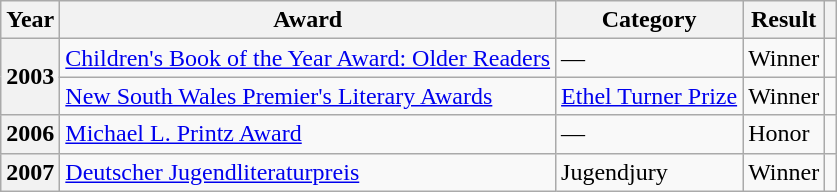<table class="wikitable">
<tr>
<th>Year</th>
<th>Award</th>
<th>Category</th>
<th>Result</th>
<th></th>
</tr>
<tr>
<th rowspan="2">2003</th>
<td><a href='#'>Children's Book of the Year Award: Older Readers</a></td>
<td>—</td>
<td>Winner</td>
<td></td>
</tr>
<tr>
<td><a href='#'>New South Wales Premier's Literary Awards</a></td>
<td><a href='#'>Ethel Turner Prize</a></td>
<td>Winner</td>
<td></td>
</tr>
<tr>
<th>2006</th>
<td><a href='#'>Michael L. Printz Award</a></td>
<td>—</td>
<td>Honor</td>
<td></td>
</tr>
<tr>
<th>2007</th>
<td><a href='#'>Deutscher Jugendliteraturpreis</a></td>
<td>Jugendjury</td>
<td>Winner</td>
<td></td>
</tr>
</table>
